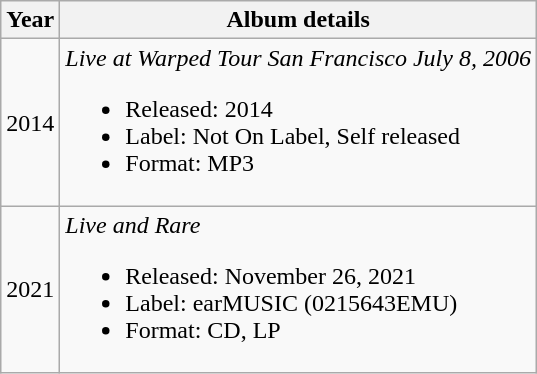<table class ="wikitable">
<tr>
<th scope="col">Year</th>
<th scope="col">Album details</th>
</tr>
<tr>
<td>2014</td>
<td><em>Live at Warped Tour San Francisco July 8, 2006</em><br><ul><li>Released: 2014</li><li>Label: Not On Label, Self released</li><li>Format: MP3</li></ul></td>
</tr>
<tr>
<td>2021</td>
<td><em>Live and Rare</em><br><ul><li>Released: November 26, 2021</li><li>Label: earMUSIC (0215643EMU)</li><li>Format: CD, LP</li></ul></td>
</tr>
</table>
